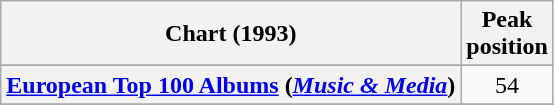<table class="wikitable sortable plainrowheaders">
<tr>
<th scope="col">Chart (1993)</th>
<th scope="col">Peak<br>position</th>
</tr>
<tr>
</tr>
<tr>
<th scope="row"><a href='#'>European Top 100 Albums</a> (<em><a href='#'>Music & Media</a></em>)</th>
<td align="center">54</td>
</tr>
<tr>
</tr>
<tr>
</tr>
<tr>
</tr>
<tr>
</tr>
<tr>
</tr>
</table>
